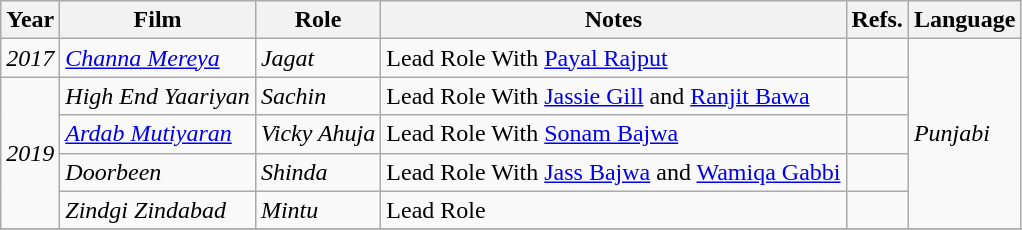<table class="wikitable sortable">
<tr>
<th>Year</th>
<th>Film</th>
<th>Role</th>
<th>Notes</th>
<th>Refs.</th>
<th>Language</th>
</tr>
<tr>
<td><em>2017</em></td>
<td><em><a href='#'>Channa Mereya</a></em></td>
<td><em>Jagat</em></td>
<td>Lead Role With <a href='#'>Payal Rajput</a></td>
<td><em></em></td>
<td rowspan="5"><em>Punjabi</em></td>
</tr>
<tr>
<td rowspan="4"><em>2019</em></td>
<td><em>High End Yaariyan</em></td>
<td><em>Sachin</em></td>
<td>Lead Role With <a href='#'>Jassie Gill</a> and <a href='#'>Ranjit Bawa</a></td>
<td><em></em></td>
</tr>
<tr>
<td><em><a href='#'>Ardab Mutiyaran</a></em></td>
<td><em>Vicky Ahuja</em></td>
<td>Lead Role With <a href='#'>Sonam Bajwa</a></td>
<td><em></em></td>
</tr>
<tr>
<td><em>Doorbeen</em></td>
<td><em>Shinda</em></td>
<td>Lead Role With <a href='#'>Jass Bajwa</a> and <a href='#'>Wamiqa Gabbi</a></td>
<td><em></em></td>
</tr>
<tr>
<td><em>Zindgi Zindabad</em></td>
<td><em>Mintu</em></td>
<td>Lead Role</td>
<td><em></em></td>
</tr>
<tr>
</tr>
</table>
